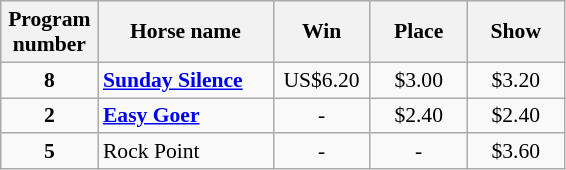<table class="wikitable sortable" style="font-size:90%">
<tr>
<th width="58px">Program <br> number</th>
<th width="110px">Horse name <br></th>
<th width="58px">Win <br></th>
<th width="58px">Place <br></th>
<th width="58px">Show <br></th>
</tr>
<tr>
<td align=center><strong>8</strong></td>
<td><strong><a href='#'>Sunday Silence</a></strong></td>
<td align=center>US$6.20</td>
<td align=center>$3.00</td>
<td align=center>$3.20</td>
</tr>
<tr>
<td align=center><strong>2</strong></td>
<td><strong><a href='#'>Easy Goer</a></strong></td>
<td align=center>-</td>
<td align=center>$2.40</td>
<td align=center>$2.40</td>
</tr>
<tr>
<td align=center><strong>5</strong></td>
<td>Rock Point</td>
<td align=center>-</td>
<td align=center>-</td>
<td align=center>$3.60</td>
</tr>
</table>
